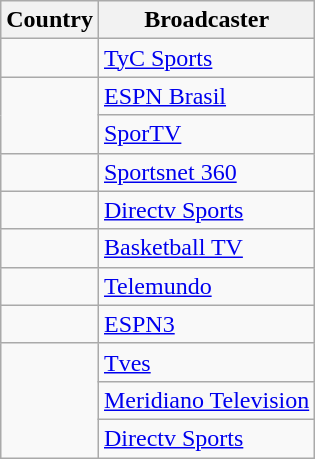<table class="wikitable">
<tr>
<th align=center>Country</th>
<th align=center>Broadcaster</th>
</tr>
<tr>
<td style="text-align:left;"></td>
<td><a href='#'>TyC Sports</a></td>
</tr>
<tr>
<td style="text-align:left;" rowspan="2"></td>
<td><a href='#'>ESPN Brasil</a></td>
</tr>
<tr>
<td><a href='#'>SporTV</a></td>
</tr>
<tr>
<td style="text-align:left;"></td>
<td><a href='#'>Sportsnet 360</a></td>
</tr>
<tr>
<td style="text=align:left;"></td>
<td><a href='#'>Directv Sports</a></td>
</tr>
<tr>
<td style="text-align:left;"></td>
<td><a href='#'>Basketball TV</a></td>
</tr>
<tr>
<td style="text-align:left;"></td>
<td><a href='#'>Telemundo</a></td>
</tr>
<tr>
<td style="text-align:left;"></td>
<td><a href='#'>ESPN3</a></td>
</tr>
<tr>
<td style="text-align:left;" rowspan="3"></td>
<td><a href='#'>Tves</a></td>
</tr>
<tr>
<td><a href='#'>Meridiano Television</a></td>
</tr>
<tr>
<td><a href='#'>Directv Sports</a></td>
</tr>
</table>
